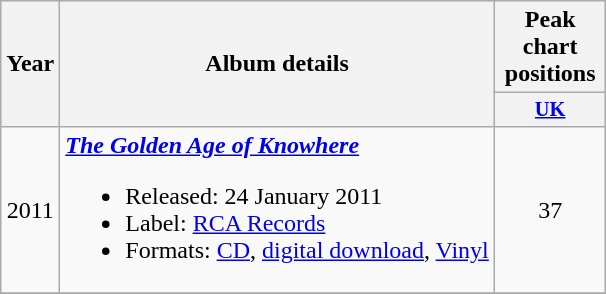<table class="wikitable" style="text-align:center;">
<tr>
<th rowspan="2">Year</th>
<th rowspan="2">Album details</th>
<th colspan="1">Peak chart positions</th>
</tr>
<tr>
<th style="width:5em;font-size:85%"><a href='#'>UK</a></th>
</tr>
<tr>
<td>2011</td>
<td style="text-align:left;"><strong><em><a href='#'>The Golden Age of Knowhere</a></em></strong><br><ul><li>Released: 24 January 2011</li><li>Label: <a href='#'>RCA Records</a></li><li>Formats: <a href='#'>CD</a>, <a href='#'>digital download</a>, <a href='#'>Vinyl</a></li></ul></td>
<td>37</td>
</tr>
<tr>
</tr>
</table>
